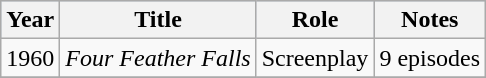<table class="wikitable">
<tr style="background:#b0c4de; text-align:center;">
<th>Year</th>
<th>Title</th>
<th>Role</th>
<th>Notes</th>
</tr>
<tr>
<td>1960</td>
<td><em>Four Feather Falls</em></td>
<td>Screenplay</td>
<td>9 episodes</td>
</tr>
<tr>
</tr>
</table>
